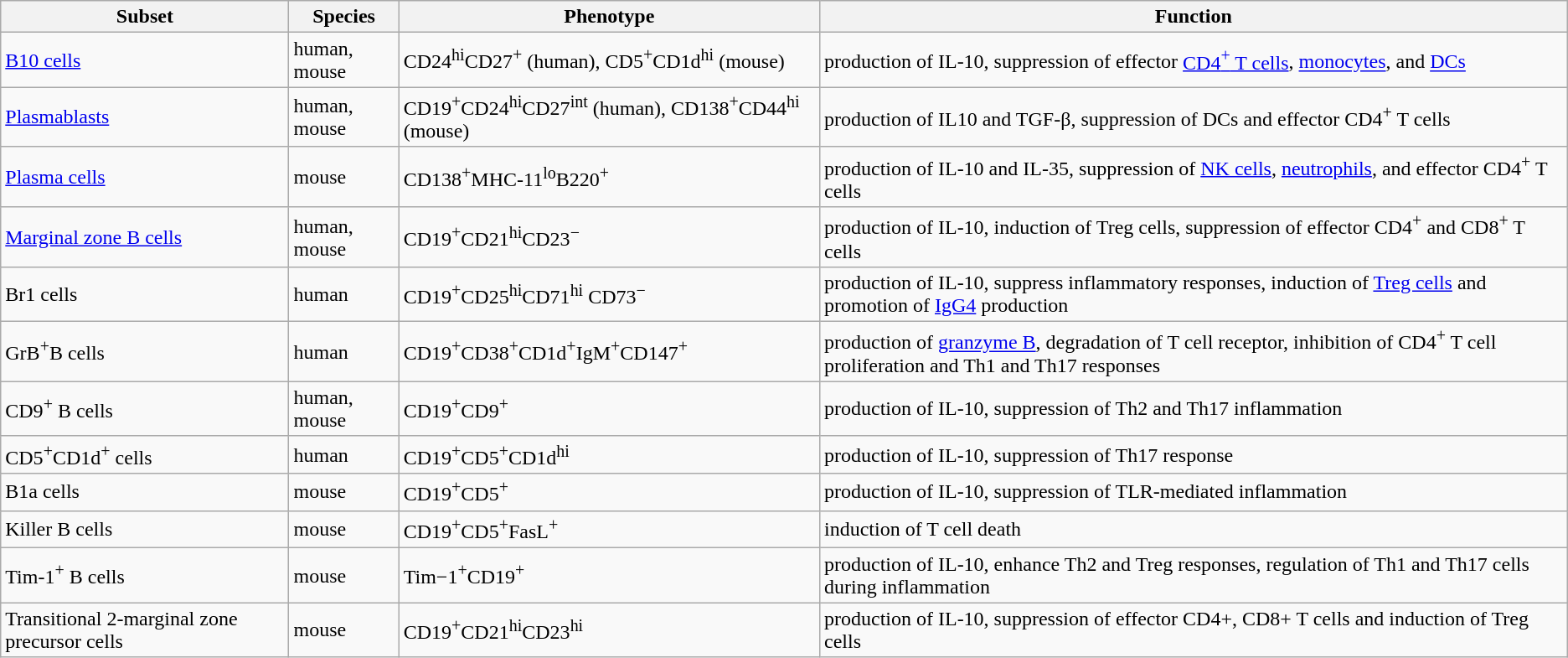<table class="wikitable">
<tr>
<th>Subset</th>
<th>Species</th>
<th>Phenotype</th>
<th>Function</th>
</tr>
<tr>
<td><a href='#'>B10 cells</a></td>
<td>human, mouse</td>
<td>CD24<sup>hi</sup>CD27<sup>+</sup> (human), CD5<sup>+</sup>CD1d<sup>hi</sup> (mouse)</td>
<td>production of IL-10, suppression of effector <a href='#'>CD4<sup>+</sup> T cells</a>, <a href='#'>monocytes</a>, and <a href='#'>DCs</a></td>
</tr>
<tr>
<td><a href='#'>Plasmablasts</a></td>
<td>human, mouse</td>
<td>CD19<sup>+</sup>CD24<sup>hi</sup>CD27<sup>int</sup> (human), CD138<sup>+</sup>CD44<sup>hi</sup> (mouse)</td>
<td>production of IL10 and TGF-β, suppression of DCs and effector CD4<sup>+</sup> T cells </td>
</tr>
<tr>
<td><a href='#'>Plasma cells</a></td>
<td>mouse</td>
<td>CD138<sup>+</sup>MHC-11<sup>lo</sup>B220<sup>+</sup></td>
<td>production of IL-10 and IL-35, suppression of <a href='#'>NK cells</a>, <a href='#'>neutrophils</a>, and effector CD4<sup>+</sup> T cells </td>
</tr>
<tr>
<td><a href='#'>Marginal zone B cells</a></td>
<td>human, mouse</td>
<td>CD19<sup>+</sup>CD21<sup>hi</sup>CD23<sup>−</sup></td>
<td>production of IL-10, induction of Treg cells, suppression of effector CD4<sup>+</sup> and CD8<sup>+</sup> T cells</td>
</tr>
<tr>
<td>Br1 cells</td>
<td>human</td>
<td>CD19<sup>+</sup>CD25<sup>hi</sup>CD71<sup>hi</sup> CD73<sup>−</sup></td>
<td>production of IL-10, suppress inflammatory responses, induction of <a href='#'>Treg cells</a> and promotion of <a href='#'>IgG4</a> production</td>
</tr>
<tr>
<td>GrB<sup>+</sup>B cells</td>
<td>human</td>
<td>CD19<sup>+</sup>CD38<sup>+</sup>CD1d<sup>+</sup>IgM<sup>+</sup>CD147<sup>+</sup></td>
<td>production of <a href='#'>granzyme B</a>, degradation of T cell receptor, inhibition of CD4<sup>+</sup> T cell proliferation and Th1 and Th17 responses </td>
</tr>
<tr>
<td>CD9<sup>+</sup> B cells</td>
<td>human, mouse</td>
<td>CD19<sup>+</sup>CD9<sup>+</sup></td>
<td>production of IL-10, suppression of Th2 and Th17 inflammation</td>
</tr>
<tr>
<td>CD5<sup>+</sup>CD1d<sup>+</sup> cells</td>
<td>human</td>
<td>CD19<sup>+</sup>CD5<sup>+</sup>CD1d<sup>hi</sup></td>
<td>production of IL-10, suppression of Th17 response</td>
</tr>
<tr>
<td>B1a cells</td>
<td>mouse</td>
<td>CD19<sup>+</sup>CD5<sup>+</sup></td>
<td>production of IL-10, suppression of TLR-mediated inflammation</td>
</tr>
<tr>
<td>Killer B cells</td>
<td>mouse</td>
<td>CD19<sup>+</sup>CD5<sup>+</sup>FasL<sup>+</sup></td>
<td>induction of T cell death</td>
</tr>
<tr>
<td>Tim-1<sup>+</sup> B cells</td>
<td>mouse</td>
<td>Tim−1<sup>+</sup>CD19<sup>+</sup></td>
<td>production of IL-10, enhance Th2 and Treg responses, regulation of Th1 and Th17 cells during inflammation</td>
</tr>
<tr>
<td>Transitional 2-marginal zone precursor cells</td>
<td>mouse</td>
<td>CD19<sup>+</sup>CD21<sup>hi</sup>CD23<sup>hi</sup></td>
<td>production of IL-10, suppression of effector CD4+, CD8+ T cells and induction of Treg cells</td>
</tr>
</table>
